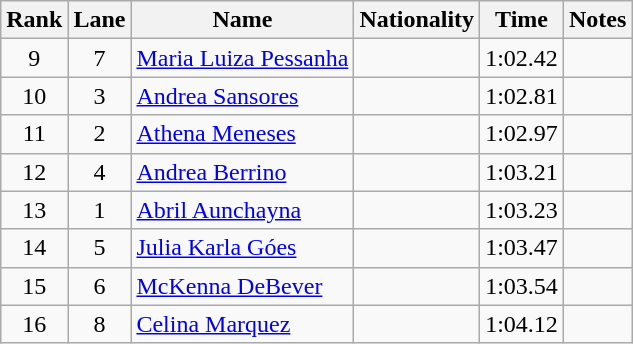<table class="wikitable sortable" style="text-align:center">
<tr>
<th>Rank</th>
<th>Lane</th>
<th>Name</th>
<th>Nationality</th>
<th>Time</th>
<th>Notes</th>
</tr>
<tr>
<td>9</td>
<td>7</td>
<td align="left"><a href='#'>Maria Luiza Pessanha</a></td>
<td align="left"></td>
<td>1:02.42</td>
<td></td>
</tr>
<tr>
<td>10</td>
<td>3</td>
<td align="left"><a href='#'>Andrea Sansores</a></td>
<td align="left"></td>
<td>1:02.81</td>
<td></td>
</tr>
<tr>
<td>11</td>
<td>2</td>
<td align="left"><a href='#'>Athena Meneses</a></td>
<td align="left"></td>
<td>1:02.97</td>
<td></td>
</tr>
<tr>
<td>12</td>
<td>4</td>
<td align="left"><a href='#'>Andrea Berrino</a></td>
<td align="left"></td>
<td>1:03.21</td>
<td></td>
</tr>
<tr>
<td>13</td>
<td>1</td>
<td align="left"><a href='#'>Abril Aunchayna</a></td>
<td align="left"></td>
<td>1:03.23</td>
<td></td>
</tr>
<tr>
<td>14</td>
<td>5</td>
<td align="left"><a href='#'>Julia Karla Góes</a></td>
<td align="left"></td>
<td>1:03.47</td>
<td></td>
</tr>
<tr>
<td>15</td>
<td>6</td>
<td align="left"><a href='#'>McKenna DeBever</a></td>
<td align="left"></td>
<td>1:03.54</td>
<td></td>
</tr>
<tr>
<td>16</td>
<td>8</td>
<td align="left"><a href='#'>Celina Marquez</a></td>
<td align="left"></td>
<td>1:04.12</td>
<td></td>
</tr>
</table>
